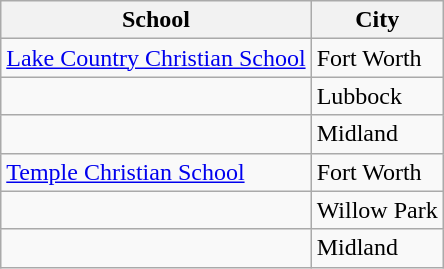<table class="wikitable">
<tr>
<th>School</th>
<th>City</th>
</tr>
<tr>
<td><a href='#'>Lake Country Christian School</a></td>
<td>Fort Worth</td>
</tr>
<tr>
<td></td>
<td>Lubbock</td>
</tr>
<tr>
<td></td>
<td>Midland</td>
</tr>
<tr>
<td><a href='#'>Temple Christian School</a></td>
<td>Fort Worth</td>
</tr>
<tr>
<td></td>
<td>Willow Park</td>
</tr>
<tr>
<td></td>
<td>Midland</td>
</tr>
</table>
